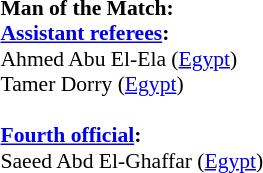<table width=50% style="font-size: 90%">
<tr>
<td><br><strong>Man of the Match:</strong><br><strong><a href='#'>Assistant referees</a>:</strong> <br> Ahmed Abu El-Ela (<a href='#'>Egypt</a>) <br> Tamer Dorry (<a href='#'>Egypt</a>)<br><br><strong><a href='#'>Fourth official</a>:</strong>
<br> Saeed Abd El-Ghaffar (<a href='#'>Egypt</a>)</td>
</tr>
</table>
